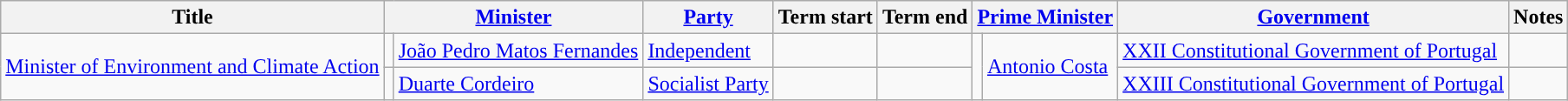<table class="wikitable sortable">
<tr>
<th>Title</th>
<th colspan=2><a href='#'>Minister</a></th>
<th><a href='#'>Party</a></th>
<th>Term start</th>
<th>Term end</th>
<th colspan=2><a href='#'>Prime Minister</a></th>
<th><a href='#'>Government</a></th>
<th class="unsortable">Notes</th>
</tr>
<tr>
<td rowspan=2><a href='#'>Minister of Environment and Climate Action</a></td>
<td style="color:inherit;background:"></td>
<td><a href='#'>João Pedro Matos Fernandes</a></td>
<td><a href='#'>Independent</a></td>
<td></td>
<td></td>
<td rowspan=2 bgcolor=></td>
<td rowspan=2><a href='#'>Antonio Costa</a></td>
<td><a href='#'>XXII Constitutional Government of Portugal</a></td>
<td></td>
</tr>
<tr>
<td style="color:inherit;background:"></td>
<td><a href='#'>Duarte Cordeiro</a></td>
<td><a href='#'>Socialist Party</a></td>
<td></td>
<td></td>
<td><a href='#'>XXIII Constitutional Government of Portugal</a></td>
<td></td>
</tr>
</table>
